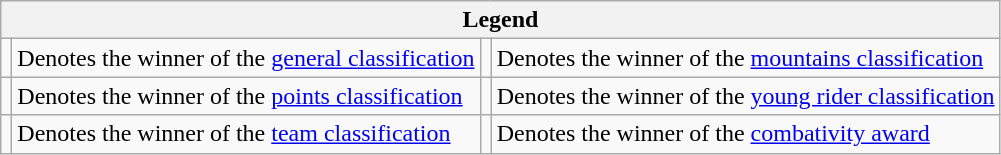<table class="wikitable noresize">
<tr>
<th colspan="4">Legend</th>
</tr>
<tr>
<td></td>
<td>Denotes the winner of the <a href='#'>general classification</a></td>
<td></td>
<td>Denotes the winner of the <a href='#'>mountains classification</a></td>
</tr>
<tr>
<td></td>
<td>Denotes the winner of the <a href='#'>points classification</a></td>
<td></td>
<td>Denotes the winner of the <a href='#'>young rider classification</a></td>
</tr>
<tr>
<td></td>
<td>Denotes the winner of the <a href='#'>team classification</a></td>
<td></td>
<td>Denotes the winner of the <a href='#'>combativity award</a></td>
</tr>
</table>
